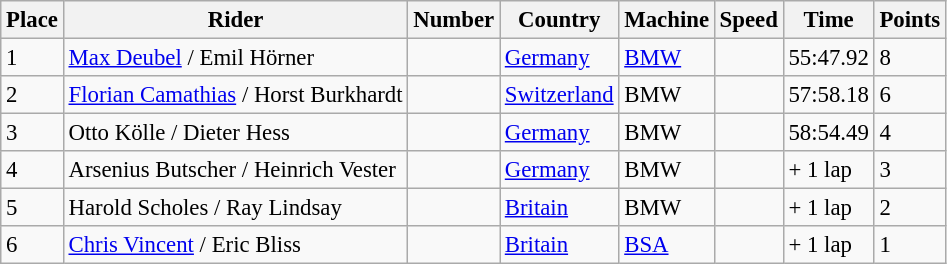<table class="wikitable" style="font-size: 95%;">
<tr>
<th>Place</th>
<th>Rider</th>
<th>Number</th>
<th>Country</th>
<th>Machine</th>
<th>Speed</th>
<th>Time</th>
<th>Points</th>
</tr>
<tr>
<td>1</td>
<td> <a href='#'>Max Deubel</a> /  Emil Hörner</td>
<td></td>
<td><a href='#'>Germany</a></td>
<td><a href='#'>BMW</a></td>
<td></td>
<td>55:47.92</td>
<td>8</td>
</tr>
<tr>
<td>2</td>
<td> <a href='#'>Florian Camathias</a> /  Horst Burkhardt</td>
<td></td>
<td><a href='#'>Switzerland</a></td>
<td>BMW</td>
<td></td>
<td>57:58.18</td>
<td>6</td>
</tr>
<tr>
<td>3</td>
<td> Otto Kölle /  Dieter Hess</td>
<td></td>
<td><a href='#'>Germany</a></td>
<td>BMW</td>
<td></td>
<td>58:54.49</td>
<td>4</td>
</tr>
<tr>
<td>4</td>
<td> Arsenius Butscher /  Heinrich Vester</td>
<td></td>
<td><a href='#'>Germany</a></td>
<td>BMW</td>
<td></td>
<td>+ 1 lap</td>
<td>3</td>
</tr>
<tr>
<td>5</td>
<td> Harold Scholes /  Ray Lindsay</td>
<td></td>
<td><a href='#'>Britain</a></td>
<td>BMW</td>
<td></td>
<td>+ 1 lap</td>
<td>2</td>
</tr>
<tr>
<td>6</td>
<td> <a href='#'>Chris Vincent</a> /  Eric Bliss</td>
<td></td>
<td><a href='#'>Britain</a></td>
<td><a href='#'>BSA</a></td>
<td></td>
<td>+ 1 lap</td>
<td>1</td>
</tr>
</table>
